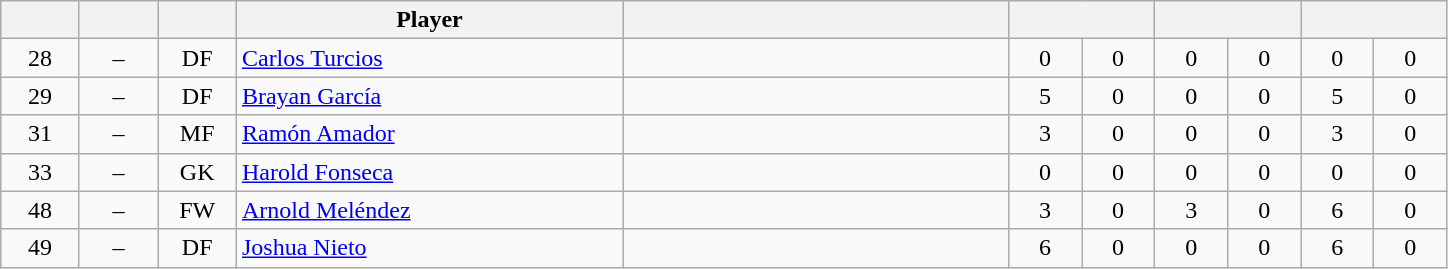<table class="wikitable">
<tr>
<th width="45"></th>
<th width="45"></th>
<th width="45"></th>
<th width="250">Player</th>
<th width="250"></th>
<th width="90" colspan="2"></th>
<th width="90" colspan="2"></th>
<th width="90" colspan="2"></th>
</tr>
<tr align="center">
<td>28</td>
<td>–</td>
<td>DF</td>
<td align="left"> <a href='#'>Carlos Turcios</a></td>
<td></td>
<td>0</td>
<td>0</td>
<td>0</td>
<td>0</td>
<td>0</td>
<td>0</td>
</tr>
<tr align="center">
<td>29</td>
<td>–</td>
<td>DF</td>
<td align="left"> <a href='#'>Brayan García</a></td>
<td></td>
<td>5</td>
<td>0</td>
<td>0</td>
<td>0</td>
<td>5</td>
<td>0</td>
</tr>
<tr align="center">
<td>31</td>
<td>–</td>
<td>MF</td>
<td align="left"> <a href='#'>Ramón Amador</a></td>
<td></td>
<td>3</td>
<td>0</td>
<td>0</td>
<td>0</td>
<td>3</td>
<td>0</td>
</tr>
<tr align="center">
<td>33</td>
<td>–</td>
<td>GK</td>
<td align="left"> <a href='#'>Harold Fonseca</a></td>
<td></td>
<td>0</td>
<td>0</td>
<td>0</td>
<td>0</td>
<td>0</td>
<td>0</td>
</tr>
<tr align="center">
<td>48</td>
<td>–</td>
<td>FW</td>
<td align="left"> <a href='#'>Arnold Meléndez</a></td>
<td></td>
<td>3</td>
<td>0</td>
<td>3</td>
<td>0</td>
<td>6</td>
<td>0</td>
</tr>
<tr align="center">
<td>49</td>
<td>–</td>
<td>DF</td>
<td align="left"> <a href='#'>Joshua Nieto</a></td>
<td></td>
<td>6</td>
<td>0</td>
<td>0</td>
<td>0</td>
<td>6</td>
<td>0</td>
</tr>
</table>
